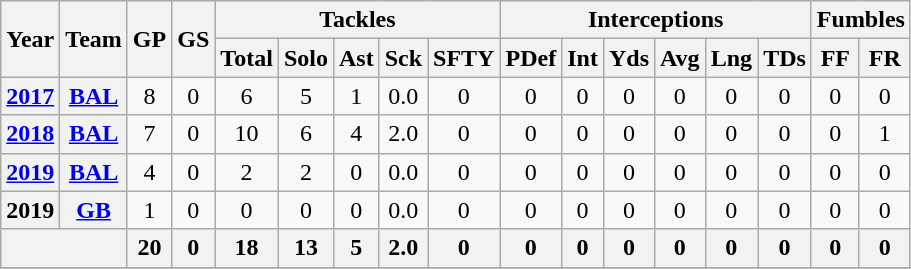<table class="wikitable" style="text-align: center;">
<tr>
<th rowspan=2>Year</th>
<th rowspan=2>Team</th>
<th rowspan=2>GP</th>
<th rowspan=2>GS</th>
<th colspan=5>Tackles</th>
<th colspan=6>Interceptions</th>
<th colspan=2>Fumbles</th>
</tr>
<tr>
<th>Total</th>
<th>Solo</th>
<th>Ast</th>
<th>Sck</th>
<th>SFTY</th>
<th>PDef</th>
<th>Int</th>
<th>Yds</th>
<th>Avg</th>
<th>Lng</th>
<th>TDs</th>
<th>FF</th>
<th>FR</th>
</tr>
<tr>
<th><a href='#'>2017</a></th>
<th><a href='#'>BAL</a></th>
<td>8</td>
<td>0</td>
<td>6</td>
<td>5</td>
<td>1</td>
<td>0.0</td>
<td>0</td>
<td>0</td>
<td>0</td>
<td>0</td>
<td>0</td>
<td>0</td>
<td>0</td>
<td>0</td>
<td>0</td>
</tr>
<tr>
<th><a href='#'>2018</a></th>
<th><a href='#'>BAL</a></th>
<td>7</td>
<td>0</td>
<td>10</td>
<td>6</td>
<td>4</td>
<td>2.0</td>
<td>0</td>
<td>0</td>
<td>0</td>
<td>0</td>
<td>0</td>
<td>0</td>
<td>0</td>
<td>0</td>
<td>1</td>
</tr>
<tr>
<th><a href='#'>2019</a></th>
<th><a href='#'>BAL</a></th>
<td>4</td>
<td>0</td>
<td>2</td>
<td>2</td>
<td>0</td>
<td>0.0</td>
<td>0</td>
<td>0</td>
<td>0</td>
<td>0</td>
<td>0</td>
<td>0</td>
<td>0</td>
<td>0</td>
<td>0</td>
</tr>
<tr>
<th>2019</th>
<th><a href='#'>GB</a></th>
<td>1</td>
<td>0</td>
<td>0</td>
<td>0</td>
<td>0</td>
<td>0.0</td>
<td>0</td>
<td>0</td>
<td>0</td>
<td>0</td>
<td>0</td>
<td>0</td>
<td>0</td>
<td>0</td>
<td>0</td>
</tr>
<tr>
<th colspan="2"></th>
<th>20</th>
<th>0</th>
<th>18</th>
<th>13</th>
<th>5</th>
<th>2.0</th>
<th>0</th>
<th>0</th>
<th>0</th>
<th>0</th>
<th>0</th>
<th>0</th>
<th>0</th>
<th>0</th>
<th>0</th>
</tr>
<tr>
</tr>
</table>
